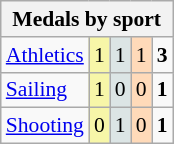<table class="wikitable" style="font-size:90%; text-align:center;">
<tr>
<th colspan="5">Medals by sport</th>
</tr>
<tr>
<td align="left"><a href='#'>Athletics</a></td>
<td style="background:#F7F6A8;">1</td>
<td style="background:#DCE5E5;">1</td>
<td style="background:#FFDAB9;">1</td>
<td><strong>3</strong></td>
</tr>
<tr>
<td align="left"><a href='#'>Sailing</a></td>
<td style="background:#F7F6A8;">1</td>
<td style="background:#DCE5E5;">0</td>
<td style="background:#FFDAB9;">0</td>
<td><strong>1</strong></td>
</tr>
<tr>
<td align="left"><a href='#'>Shooting</a></td>
<td style="background:#F7F6A8;">0</td>
<td style="background:#DCE5E5;">1</td>
<td style="background:#FFDAB9;">0</td>
<td><strong>1</strong></td>
</tr>
</table>
